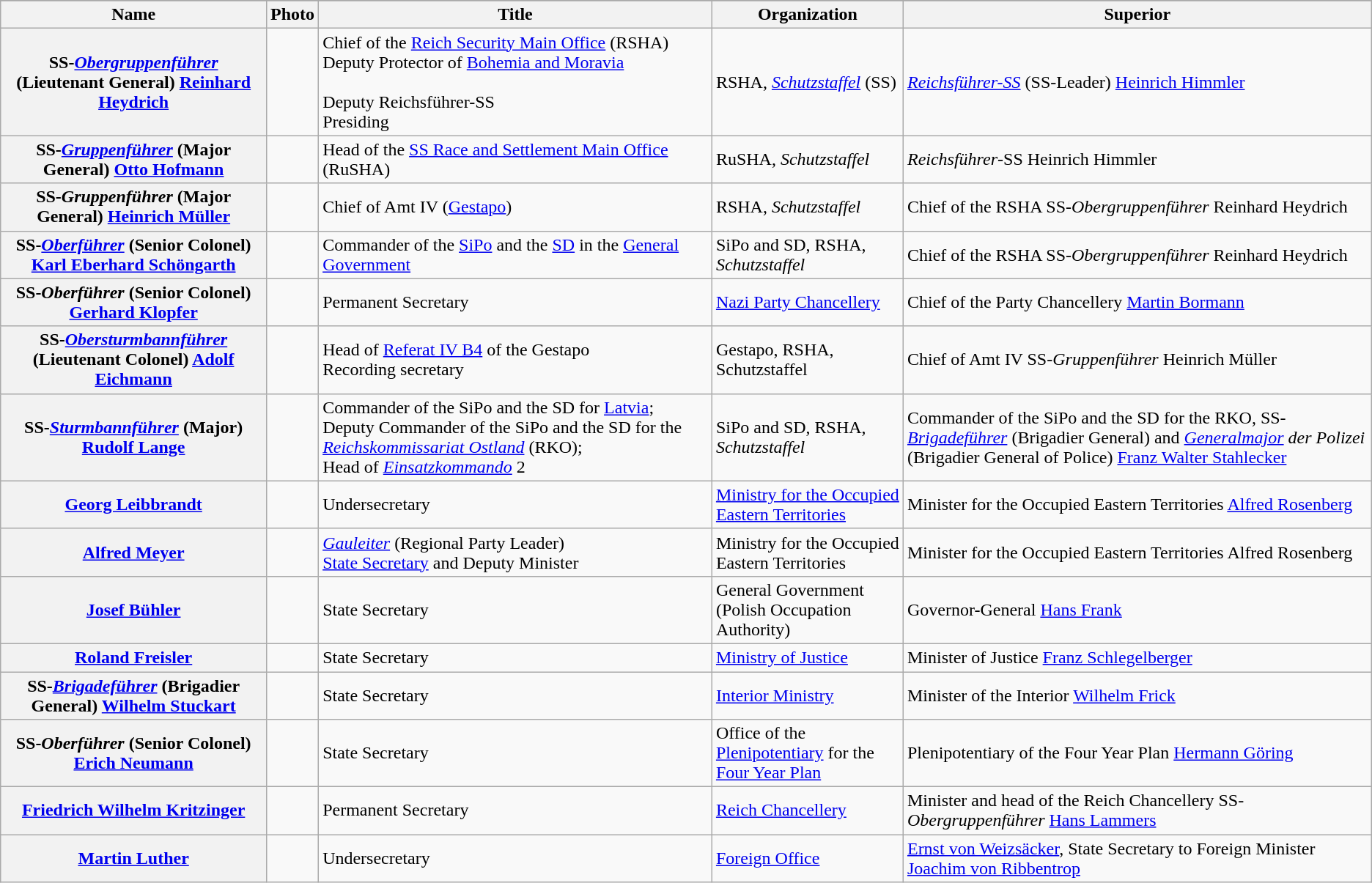<table class="wikitable plainrowheaders">
<tr>
</tr>
<tr>
<th scope="col" align="left">Name</th>
<th scope="col" align="center">Photo</th>
<th scope="col" align="left">Title</th>
<th scope="col" align="left">Organization</th>
<th scope="col" align="left">Superior</th>
</tr>
<tr>
<th scope="row">SS-<em><a href='#'>Obergruppenführer</a></em> (Lieutenant General) <a href='#'>Reinhard Heydrich</a></th>
<td></td>
<td>Chief of the <a href='#'>Reich Security Main Office</a> (RSHA)<br>Deputy Protector of <a href='#'>Bohemia and Moravia</a><br><br>Deputy Reichsführer-SS<br>Presiding</td>
<td>RSHA, <em><a href='#'>Schutzstaffel</a></em> (SS)</td>
<td><em><a href='#'>Reichsführer-SS</a></em> (SS-Leader) <a href='#'>Heinrich Himmler</a></td>
</tr>
<tr>
<th scope="row">SS-<em><a href='#'>Gruppenführer</a></em> (Major General) <a href='#'>Otto Hofmann</a></th>
<td></td>
<td>Head of the <a href='#'>SS Race and Settlement Main Office</a> (RuSHA)</td>
<td>RuSHA, <em>Schutzstaffel</em></td>
<td><em>Reichsführer</em>-SS Heinrich Himmler</td>
</tr>
<tr>
<th scope="row">SS-<em>Gruppenführer</em> (Major General) <a href='#'>Heinrich Müller</a></th>
<td></td>
<td>Chief of Amt IV (<a href='#'>Gestapo</a>)</td>
<td>RSHA, <em>Schutzstaffel</em></td>
<td>Chief of the RSHA SS-<em>Obergruppenführer</em> Reinhard Heydrich</td>
</tr>
<tr>
<th scope="row">SS-<em><a href='#'>Oberführer</a></em> (Senior Colonel) <a href='#'>Karl Eberhard Schöngarth</a></th>
<td></td>
<td>Commander of the <a href='#'>SiPo</a> and the <a href='#'>SD</a> in the <a href='#'>General Government</a></td>
<td>SiPo and SD, RSHA, <em>Schutzstaffel</em></td>
<td>Chief of the RSHA SS-<em>Obergruppenführer</em> Reinhard Heydrich</td>
</tr>
<tr>
<th scope="row">SS-<em>Oberführer</em> (Senior Colonel) <a href='#'>Gerhard Klopfer</a></th>
<td></td>
<td>Permanent Secretary</td>
<td><a href='#'>Nazi Party Chancellery</a></td>
<td>Chief of the Party Chancellery <a href='#'>Martin Bormann</a></td>
</tr>
<tr>
<th scope="row">SS-<em><a href='#'>Obersturmbannführer</a></em> (Lieutenant Colonel) <a href='#'>Adolf Eichmann</a></th>
<td></td>
<td>Head of <a href='#'>Referat IV B4</a> of the Gestapo<br>Recording secretary</td>
<td>Gestapo, RSHA, Schutzstaffel</td>
<td>Chief of Amt IV SS-<em>Gruppenführer</em> Heinrich Müller</td>
</tr>
<tr>
<th scope="row">SS-<em><a href='#'>Sturmbannführer</a></em> (Major) <a href='#'>Rudolf Lange</a></th>
<td></td>
<td>Commander of the SiPo and the SD for <a href='#'>Latvia</a>; Deputy Commander of the SiPo and the SD for the <em><a href='#'>Reichskommissariat Ostland</a></em> (RKO);<br>Head of <em><a href='#'>Einsatzkommando</a></em> 2</td>
<td>SiPo and SD, RSHA, <em>Schutzstaffel</em></td>
<td>Commander of the SiPo and the SD for the RKO, SS-<em><a href='#'>Brigadeführer</a></em> (Brigadier General) and <em><a href='#'>Generalmajor</a> der Polizei</em> (Brigadier General of Police) <a href='#'>Franz Walter Stahlecker</a></td>
</tr>
<tr>
<th scope="row"><a href='#'>Georg Leibbrandt</a></th>
<td></td>
<td>Undersecretary</td>
<td><a href='#'>Ministry for the Occupied Eastern Territories</a></td>
<td>Minister for the Occupied Eastern Territories <a href='#'>Alfred Rosenberg</a></td>
</tr>
<tr>
<th scope="row"><a href='#'>Alfred Meyer</a></th>
<td></td>
<td><em><a href='#'>Gauleiter</a></em> (Regional Party Leader)<br><a href='#'>State Secretary</a> and Deputy Minister</td>
<td>Ministry for the Occupied Eastern Territories</td>
<td>Minister for the Occupied Eastern Territories Alfred Rosenberg</td>
</tr>
<tr>
<th scope="row"><a href='#'>Josef Bühler</a></th>
<td></td>
<td>State Secretary</td>
<td>General Government<br>(Polish Occupation Authority)</td>
<td>Governor-General <a href='#'>Hans Frank</a></td>
</tr>
<tr>
<th scope="row"><a href='#'>Roland Freisler</a></th>
<td></td>
<td>State Secretary</td>
<td><a href='#'>Ministry of Justice</a></td>
<td>Minister of Justice <a href='#'>Franz Schlegelberger</a></td>
</tr>
<tr>
<th scope="row">SS-<em><a href='#'>Brigadeführer</a></em> (Brigadier General) <a href='#'>Wilhelm Stuckart</a></th>
<td></td>
<td>State Secretary</td>
<td><a href='#'>Interior Ministry</a></td>
<td>Minister of the Interior <a href='#'>Wilhelm Frick</a></td>
</tr>
<tr>
<th scope="row">SS-<em>Oberführer</em> (Senior Colonel) <a href='#'>Erich Neumann</a></th>
<td></td>
<td>State Secretary</td>
<td>Office of the <a href='#'>Plenipotentiary</a> for the <a href='#'>Four Year Plan</a></td>
<td>Plenipotentiary of the Four Year Plan <a href='#'>Hermann Göring</a></td>
</tr>
<tr>
<th scope="row"><a href='#'>Friedrich Wilhelm Kritzinger</a></th>
<td></td>
<td>Permanent Secretary</td>
<td><a href='#'>Reich Chancellery</a></td>
<td>Minister and head of the Reich Chancellery SS-<em>Obergruppenführer</em> <a href='#'>Hans Lammers</a></td>
</tr>
<tr>
<th scope="row"><a href='#'>Martin Luther</a></th>
<td></td>
<td>Undersecretary</td>
<td><a href='#'>Foreign Office</a></td>
<td><a href='#'>Ernst von Weizsäcker</a>, State Secretary to Foreign Minister <a href='#'>Joachim von Ribbentrop</a></td>
</tr>
</table>
